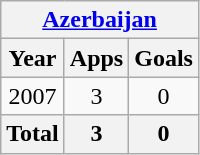<table class="wikitable" style="text-align:center">
<tr>
<th colspan=3><a href='#'>Azerbaijan</a></th>
</tr>
<tr>
<th>Year</th>
<th>Apps</th>
<th>Goals</th>
</tr>
<tr>
<td>2007</td>
<td>3</td>
<td>0</td>
</tr>
<tr>
<th>Total</th>
<th>3</th>
<th>0</th>
</tr>
</table>
